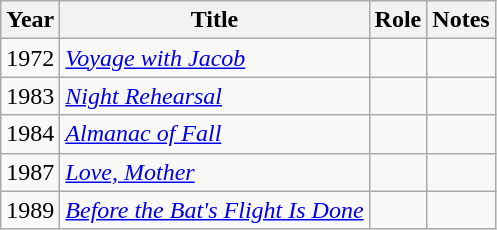<table class="wikitable sortable">
<tr>
<th>Year</th>
<th>Title</th>
<th>Role</th>
<th class="unsortable">Notes</th>
</tr>
<tr>
<td>1972</td>
<td><em><a href='#'>Voyage with Jacob</a></em></td>
<td></td>
<td></td>
</tr>
<tr>
<td>1983</td>
<td><em><a href='#'>Night Rehearsal</a></em></td>
<td></td>
<td></td>
</tr>
<tr>
<td>1984</td>
<td><em><a href='#'>Almanac of Fall</a></em></td>
<td></td>
<td></td>
</tr>
<tr>
<td>1987</td>
<td><em><a href='#'>Love, Mother</a></em></td>
<td></td>
<td></td>
</tr>
<tr>
<td>1989</td>
<td><em><a href='#'>Before the Bat's Flight Is Done</a></em></td>
<td></td>
<td></td>
</tr>
</table>
